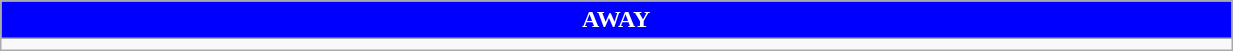<table class="wikitable collapsible collapsed" style="width:65%">
<tr>
<th colspan=16 ! style="color:white; background:#0000FF">AWAY</th>
</tr>
<tr>
<td></td>
</tr>
</table>
